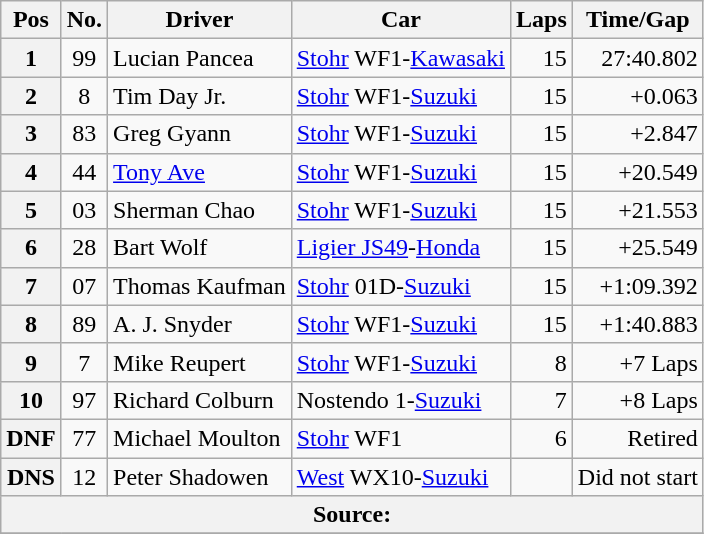<table class="wikitable">
<tr>
<th>Pos</th>
<th>No.</th>
<th>Driver</th>
<th>Car</th>
<th>Laps</th>
<th>Time/Gap</th>
</tr>
<tr>
<th>1</th>
<td align=center>99</td>
<td> Lucian Pancea</td>
<td><a href='#'>Stohr</a> WF1-<a href='#'>Kawasaki</a></td>
<td align=right>15</td>
<td align=right>27:40.802</td>
</tr>
<tr>
<th>2</th>
<td align=center>8</td>
<td> Tim Day Jr.</td>
<td><a href='#'>Stohr</a> WF1-<a href='#'>Suzuki</a></td>
<td align=right>15</td>
<td align=right>+0.063</td>
</tr>
<tr>
<th>3</th>
<td align=center>83</td>
<td> Greg Gyann</td>
<td><a href='#'>Stohr</a> WF1-<a href='#'>Suzuki</a></td>
<td align=right>15</td>
<td align=right>+2.847</td>
</tr>
<tr>
<th>4</th>
<td align=center>44</td>
<td> <a href='#'>Tony Ave</a></td>
<td><a href='#'>Stohr</a> WF1-<a href='#'>Suzuki</a></td>
<td align=right>15</td>
<td align=right>+20.549</td>
</tr>
<tr>
<th>5</th>
<td align=center>03</td>
<td> Sherman Chao</td>
<td><a href='#'>Stohr</a> WF1-<a href='#'>Suzuki</a></td>
<td align=right>15</td>
<td align=right>+21.553</td>
</tr>
<tr>
<th>6</th>
<td align=center>28</td>
<td> Bart Wolf</td>
<td><a href='#'>Ligier JS49</a>-<a href='#'>Honda</a></td>
<td align=right>15</td>
<td align=right>+25.549</td>
</tr>
<tr>
<th>7</th>
<td align=center>07</td>
<td> Thomas Kaufman</td>
<td><a href='#'>Stohr</a> 01D-<a href='#'>Suzuki</a></td>
<td align=right>15</td>
<td align=right>+1:09.392</td>
</tr>
<tr>
<th>8</th>
<td align=center>89</td>
<td> A. J. Snyder</td>
<td><a href='#'>Stohr</a> WF1-<a href='#'>Suzuki</a></td>
<td align=right>15</td>
<td align=right>+1:40.883</td>
</tr>
<tr>
<th>9</th>
<td align=center>7</td>
<td> Mike Reupert</td>
<td><a href='#'>Stohr</a> WF1-<a href='#'>Suzuki</a></td>
<td align=right>8</td>
<td align=right>+7 Laps</td>
</tr>
<tr>
<th>10</th>
<td align=center>97</td>
<td> Richard Colburn</td>
<td>Nostendo 1-<a href='#'>Suzuki</a></td>
<td align=right>7</td>
<td align=right>+8 Laps</td>
</tr>
<tr>
<th>DNF</th>
<td align=center>77</td>
<td> Michael Moulton</td>
<td><a href='#'>Stohr</a> WF1</td>
<td align=right>6</td>
<td align=right>Retired</td>
</tr>
<tr>
<th>DNS</th>
<td align=center>12</td>
<td> Peter Shadowen</td>
<td><a href='#'>West</a> WX10-<a href='#'>Suzuki</a></td>
<td align=right></td>
<td align=right>Did not start</td>
</tr>
<tr>
<th colspan=6>Source:</th>
</tr>
<tr>
</tr>
</table>
